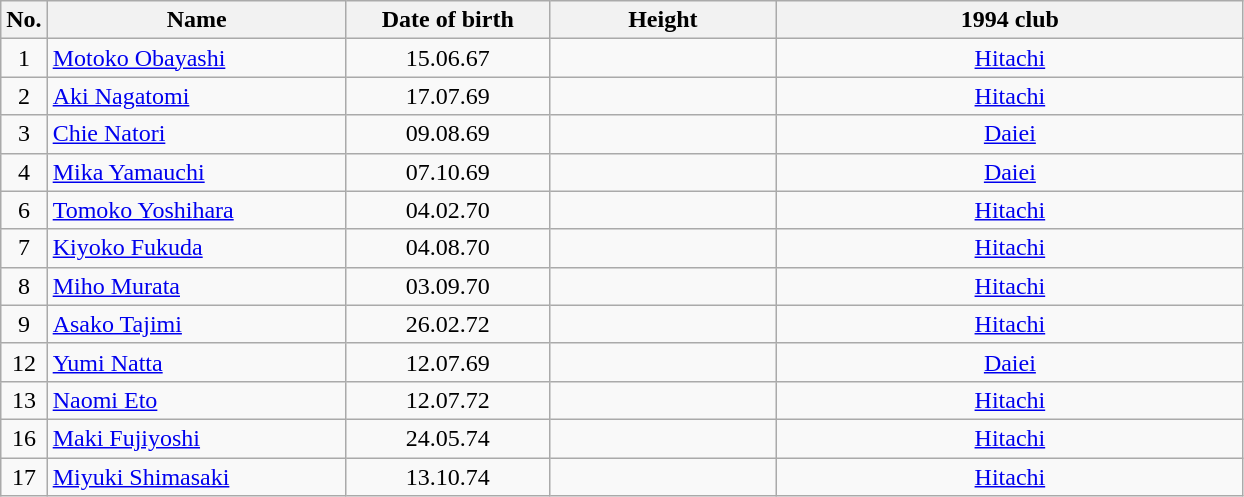<table class="wikitable sortable" style="text-align:center;">
<tr>
<th>No.</th>
<th style="width:12em">Name</th>
<th style="width:8em">Date of birth</th>
<th style="width:9em">Height</th>
<th style="width:19em">1994 club</th>
</tr>
<tr>
<td>1</td>
<td align=left><a href='#'>Motoko Obayashi</a></td>
<td>15.06.67</td>
<td></td>
<td><a href='#'>Hitachi</a></td>
</tr>
<tr>
<td>2</td>
<td align=left><a href='#'>Aki Nagatomi</a></td>
<td>17.07.69</td>
<td></td>
<td><a href='#'>Hitachi</a></td>
</tr>
<tr>
<td>3</td>
<td align=left><a href='#'>Chie Natori</a></td>
<td>09.08.69</td>
<td></td>
<td><a href='#'>Daiei</a></td>
</tr>
<tr>
<td>4</td>
<td align=left><a href='#'>Mika Yamauchi</a></td>
<td>07.10.69</td>
<td></td>
<td><a href='#'>Daiei</a></td>
</tr>
<tr>
<td>6</td>
<td align=left><a href='#'>Tomoko Yoshihara</a></td>
<td>04.02.70</td>
<td></td>
<td><a href='#'>Hitachi</a></td>
</tr>
<tr>
<td>7</td>
<td align=left><a href='#'>Kiyoko Fukuda</a></td>
<td>04.08.70</td>
<td></td>
<td><a href='#'>Hitachi</a></td>
</tr>
<tr>
<td>8</td>
<td align=left><a href='#'>Miho Murata</a></td>
<td>03.09.70</td>
<td></td>
<td><a href='#'>Hitachi</a></td>
</tr>
<tr>
<td>9</td>
<td align=left><a href='#'>Asako Tajimi</a></td>
<td>26.02.72</td>
<td></td>
<td><a href='#'>Hitachi</a></td>
</tr>
<tr>
<td>12</td>
<td align=left><a href='#'>Yumi Natta</a></td>
<td>12.07.69</td>
<td></td>
<td><a href='#'>Daiei</a></td>
</tr>
<tr>
<td>13</td>
<td align=left><a href='#'>Naomi Eto</a></td>
<td>12.07.72</td>
<td></td>
<td><a href='#'>Hitachi</a></td>
</tr>
<tr>
<td>16</td>
<td align=left><a href='#'>Maki Fujiyoshi</a></td>
<td>24.05.74</td>
<td></td>
<td><a href='#'>Hitachi</a></td>
</tr>
<tr>
<td>17</td>
<td align=left><a href='#'>Miyuki Shimasaki</a></td>
<td>13.10.74</td>
<td></td>
<td><a href='#'>Hitachi</a></td>
</tr>
</table>
